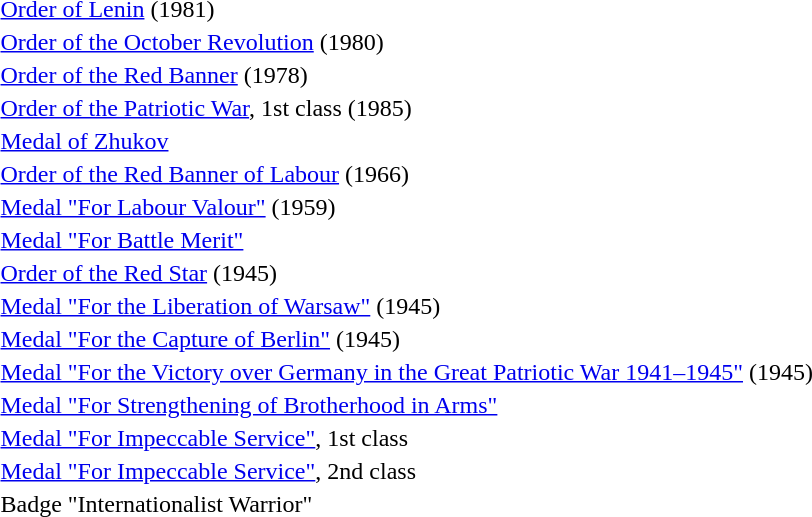<table>
<tr>
<td></td>
<td><a href='#'>Order of Lenin</a> (1981)</td>
</tr>
<tr>
<td></td>
<td><a href='#'>Order of the October Revolution</a> (1980)</td>
</tr>
<tr>
<td></td>
<td><a href='#'>Order of the Red Banner</a> (1978)</td>
</tr>
<tr>
<td></td>
<td><a href='#'>Order of the Patriotic War</a>, 1st class (1985)</td>
</tr>
<tr>
<td></td>
<td><a href='#'>Medal of Zhukov</a></td>
</tr>
<tr>
<td></td>
<td><a href='#'>Order of the Red Banner of Labour</a> (1966)</td>
</tr>
<tr>
<td></td>
<td><a href='#'>Medal "For Labour Valour"</a>  (1959)</td>
</tr>
<tr>
<td></td>
<td><a href='#'>Medal "For Battle Merit"</a></td>
</tr>
<tr>
<td></td>
<td><a href='#'>Order of the Red Star</a> (1945)</td>
</tr>
<tr>
<td></td>
<td><a href='#'>Medal "For the Liberation of Warsaw"</a> (1945)</td>
</tr>
<tr>
<td></td>
<td><a href='#'>Medal "For the Capture of Berlin"</a> (1945)</td>
</tr>
<tr>
<td></td>
<td><a href='#'>Medal "For the Victory over Germany in the Great Patriotic War 1941–1945"</a> (1945)</td>
</tr>
<tr>
<td></td>
<td><a href='#'>Medal "For Strengthening of Brotherhood in Arms"</a></td>
</tr>
<tr>
<td></td>
<td><a href='#'>Medal "For Impeccable Service"</a>, 1st class</td>
</tr>
<tr>
<td></td>
<td><a href='#'>Medal "For Impeccable Service"</a>, 2nd class</td>
</tr>
<tr>
<td></td>
<td>Badge "Internationalist Warrior"</td>
</tr>
<tr>
</tr>
<tr>
</tr>
</table>
